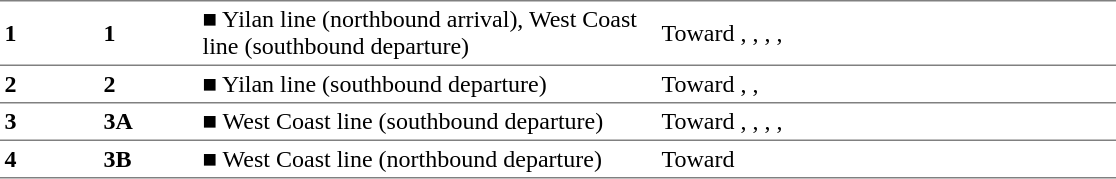<table table border=0 cellspacing=0 cellpadding=3>
<tr>
<td width=60 style="border-top:solid 1px gray; border-bottom:solid 1px gray;"><strong>1</strong></td>
<td width=60 style="border-top:solid 1px gray; border-bottom:solid 1px gray;"><strong>1</strong></td>
<td width=300 style="border-top:solid 1px gray; border-bottom:solid 1px gray;"><span>■</span> Yilan line (northbound arrival), West Coast line (southbound departure)</td>
<td width=300 style="border-top:solid 1px gray; border-bottom:solid 1px gray;">Toward , , , , </td>
</tr>
<tr>
<td style="border-bottom:solid 1px gray;" rowspan=1><strong>2</strong></td>
<td style="border-bottom:solid 1px gray;" rowspan=1><strong>2</strong></td>
<td style="border-bottom:solid 1px gray;"><span>■</span> Yilan line (southbound departure)</td>
<td style="border-bottom:solid 1px gray;">Toward , , </td>
</tr>
<tr>
<td style="border-bottom:solid 1px gray;" rowspan=1><strong>3</strong></td>
<td style="border-bottom:solid 1px gray;" rowspan=1><strong>3A</strong></td>
<td style="border-bottom:solid 1px gray;"><span>■</span> West Coast line (southbound departure)</td>
<td style="border-bottom:solid 1px gray;">Toward , , , , </td>
</tr>
<tr>
<td style="border-bottom:solid 1px gray;" rowspan=1><strong>4</strong></td>
<td style="border-bottom:solid 1px gray;" rowspan=1><strong>3B</strong></td>
<td style="border-bottom:solid 1px gray;"><span>■</span> West Coast line (northbound departure)</td>
<td style="border-bottom:solid 1px gray;">Toward </td>
</tr>
<tr>
</tr>
</table>
